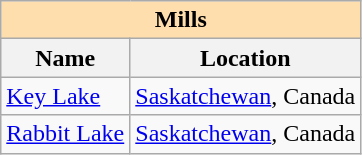<table class="wikitable" align="center">
<tr>
<th colspan="2" style="background:#ffdead;" align="center">Mills</th>
</tr>
<tr>
<th>Name</th>
<th>Location</th>
</tr>
<tr>
<td><a href='#'>Key Lake</a></td>
<td><a href='#'>Saskatchewan</a>, Canada</td>
</tr>
<tr>
<td><a href='#'>Rabbit Lake</a></td>
<td><a href='#'>Saskatchewan</a>, Canada</td>
</tr>
</table>
